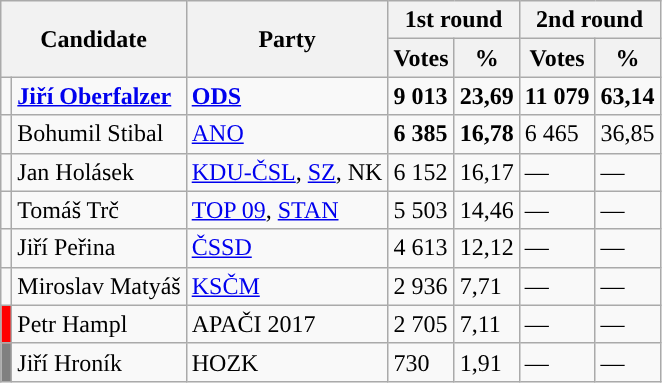<table class="wikitable sortable">
<tr>
<th colspan="2" rowspan="2">Candidate</th>
<th rowspan="2">Party</th>
<th colspan="2">1st round</th>
<th colspan="2">2nd round</th>
</tr>
<tr>
<th>Votes</th>
<th>%</th>
<th>Votes</th>
<th>%</th>
</tr>
<tr>
<td style="background-color:"></td>
<td><strong><a href='#'>Jiří Oberfalzer</a></strong></td>
<td><a href='#'><strong>ODS</strong></a></td>
<td><strong>9 013</strong></td>
<td><strong>23,69</strong></td>
<td><strong>11 079</strong></td>
<td><strong>63,14</strong></td>
</tr>
<tr>
<td style="background-color:"></td>
<td>Bohumil Stibal</td>
<td><a href='#'>ANO</a></td>
<td><strong>6 385</strong></td>
<td><strong>16,78</strong></td>
<td>6 465</td>
<td>36,85</td>
</tr>
<tr>
<td style="background-color:"></td>
<td>Jan Holásek</td>
<td><a href='#'>KDU-ČSL</a>, <a href='#'>SZ</a>, NK</td>
<td>6 152</td>
<td>16,17</td>
<td>—</td>
<td>—</td>
</tr>
<tr>
<td style="background-color:"></td>
<td>Tomáš Trč</td>
<td><a href='#'>TOP 09</a>, <a href='#'>STAN</a></td>
<td>5 503</td>
<td>14,46</td>
<td>—</td>
<td>—</td>
</tr>
<tr>
<td style="background-color:"></td>
<td>Jiří Peřina</td>
<td><a href='#'>ČSSD</a></td>
<td>4 613</td>
<td>12,12</td>
<td>—</td>
<td>—</td>
</tr>
<tr>
<td style="background-color:"></td>
<td>Miroslav Matyáš</td>
<td><a href='#'>KSČM</a></td>
<td>2 936</td>
<td>7,71</td>
<td>—</td>
<td>—</td>
</tr>
<tr>
<td style="background-color:red;"></td>
<td>Petr Hampl</td>
<td>APAČI 2017</td>
<td>2 705</td>
<td>7,11</td>
<td>—</td>
<td>—</td>
</tr>
<tr>
<td style="background-color:grey;"></td>
<td>Jiří Hroník</td>
<td>HOZK</td>
<td>730</td>
<td>1,91</td>
<td>—</td>
<td>—</td>
</tr>
</table>
